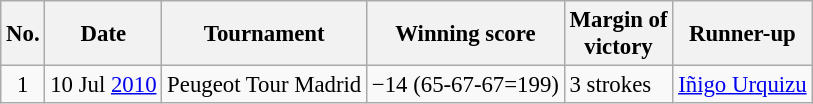<table class="wikitable" style="font-size:95%;">
<tr>
<th>No.</th>
<th>Date</th>
<th>Tournament</th>
<th>Winning score</th>
<th>Margin of<br>victory</th>
<th>Runner-up</th>
</tr>
<tr>
<td align=center>1</td>
<td align=right>10 Jul <a href='#'>2010</a></td>
<td>Peugeot Tour Madrid</td>
<td>−14 (65-67-67=199)</td>
<td>3 strokes</td>
<td> <a href='#'>Iñigo Urquizu</a></td>
</tr>
</table>
